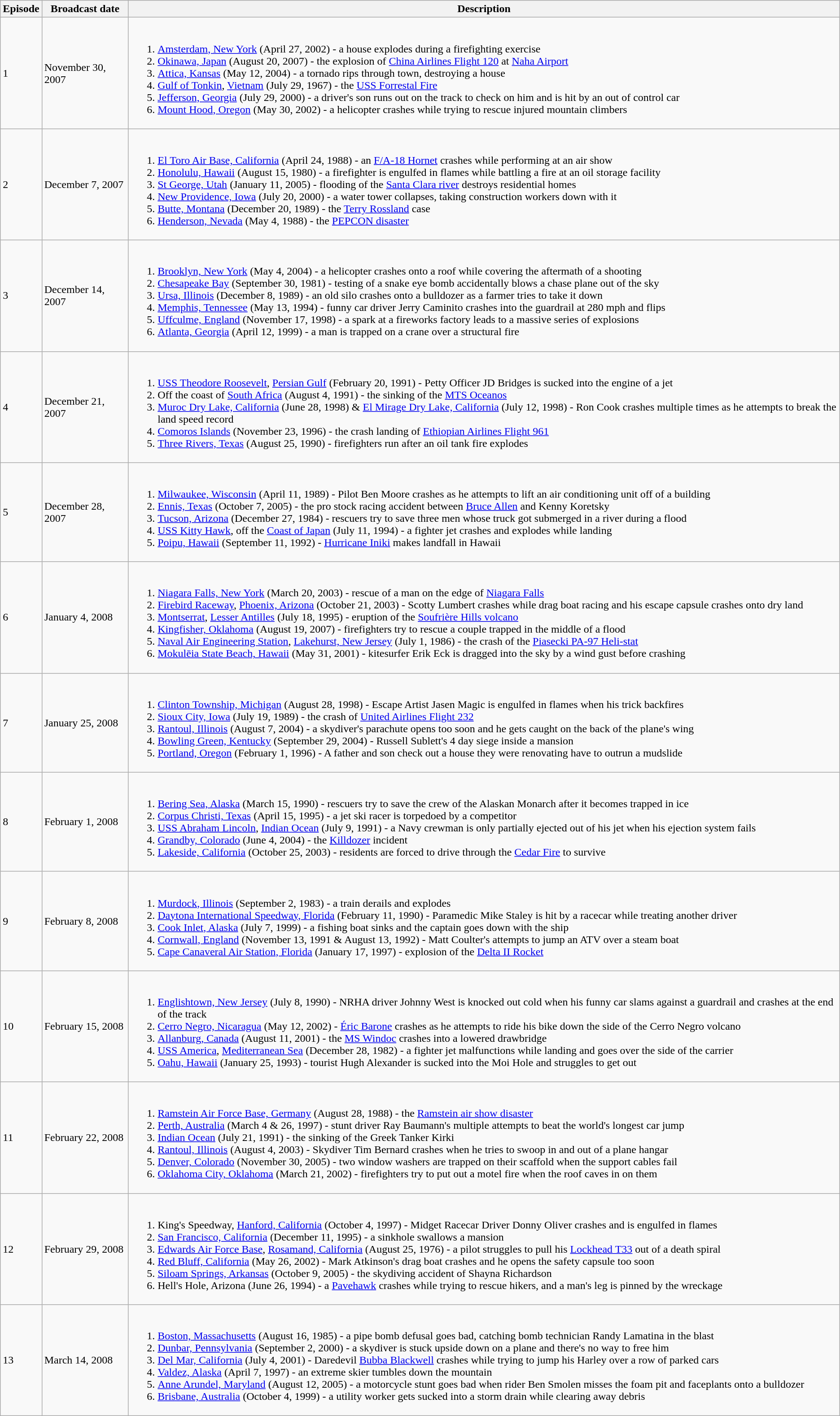<table class="wikitable">
<tr>
<th>Episode</th>
<th>Broadcast date</th>
<th>Description</th>
</tr>
<tr>
<td>1</td>
<td>November 30, 2007</td>
<td><br><ol><li><a href='#'>Amsterdam, New York</a> (April 27, 2002) - a house explodes during a firefighting exercise</li><li><a href='#'>Okinawa, Japan</a> (August 20, 2007) - the explosion of <a href='#'>China Airlines Flight 120</a> at <a href='#'>Naha Airport</a></li><li><a href='#'>Attica, Kansas</a> (May 12, 2004) - a tornado rips through town, destroying a house</li><li><a href='#'>Gulf of Tonkin</a>, <a href='#'>Vietnam</a> (July 29, 1967) - the <a href='#'>USS Forrestal Fire</a></li><li><a href='#'>Jefferson, Georgia</a> (July 29, 2000) - a driver's son runs out on the track to check on him and is hit by an out of control car</li><li><a href='#'>Mount Hood, Oregon</a> (May 30, 2002) - a helicopter crashes while trying to rescue injured mountain climbers</li></ol></td>
</tr>
<tr>
<td>2</td>
<td>December 7, 2007</td>
<td><br><ol><li><a href='#'>El Toro Air Base, California</a> (April 24, 1988) - an <a href='#'>F/A-18 Hornet</a> crashes while performing at an air show</li><li><a href='#'>Honolulu, Hawaii</a> (August 15, 1980) - a firefighter is engulfed in flames while battling a fire at an oil storage facility</li><li><a href='#'>St George, Utah</a> (January 11, 2005) - flooding of the <a href='#'>Santa Clara river</a> destroys residential homes</li><li><a href='#'>New Providence, Iowa</a> (July 20, 2000) - a water tower collapses, taking construction workers down with it</li><li><a href='#'>Butte, Montana</a> (December 20, 1989) - the <a href='#'>Terry Rossland</a> case</li><li><a href='#'>Henderson, Nevada</a> (May 4, 1988) - the <a href='#'>PEPCON disaster</a></li></ol></td>
</tr>
<tr>
<td>3</td>
<td>December 14, 2007</td>
<td><br><ol><li><a href='#'>Brooklyn, New York</a> (May 4, 2004) - a helicopter crashes onto a roof while covering the aftermath of a shooting</li><li><a href='#'>Chesapeake Bay</a> (September 30, 1981) - testing of a snake eye bomb accidentally blows a chase plane out of the sky</li><li><a href='#'>Ursa, Illinois</a> (December 8, 1989) - an old silo crashes onto a bulldozer as a farmer tries to take it down</li><li><a href='#'>Memphis, Tennessee</a> (May 13, 1994) - funny car driver Jerry Caminito crashes into the guardrail at 280 mph and flips</li><li><a href='#'>Uffculme, England</a> (November 17, 1998) - a spark at a fireworks factory leads to a massive series of explosions</li><li><a href='#'>Atlanta, Georgia</a> (April 12, 1999) - a man is trapped on a crane over a structural fire</li></ol></td>
</tr>
<tr>
<td>4</td>
<td>December 21, 2007</td>
<td><br><ol><li><a href='#'>USS Theodore Roosevelt</a>, <a href='#'>Persian Gulf</a> (February 20, 1991) - Petty Officer JD Bridges is sucked into the engine of a jet</li><li>Off the coast of <a href='#'>South Africa</a> (August 4, 1991) - the sinking of the <a href='#'>MTS Oceanos</a></li><li><a href='#'>Muroc Dry Lake, California</a> (June 28, 1998) & <a href='#'>El Mirage Dry Lake, California</a> (July 12, 1998) - Ron Cook crashes multiple times as he attempts to break the land speed record</li><li><a href='#'>Comoros Islands</a> (November 23, 1996) - the crash landing of <a href='#'>Ethiopian Airlines Flight 961</a></li><li><a href='#'>Three Rivers, Texas</a> (August 25, 1990) - firefighters run after an oil tank fire explodes</li></ol></td>
</tr>
<tr>
<td>5</td>
<td>December 28, 2007</td>
<td><br><ol><li><a href='#'>Milwaukee, Wisconsin</a> (April 11, 1989) - Pilot Ben Moore crashes as he attempts to lift an air conditioning unit off of a building</li><li><a href='#'>Ennis, Texas</a> (October 7, 2005) - the pro stock racing accident between <a href='#'>Bruce Allen</a> and Kenny Koretsky</li><li><a href='#'>Tucson, Arizona</a> (December 27, 1984) - rescuers try to save three men whose truck got submerged in a river during a flood</li><li><a href='#'>USS Kitty Hawk</a>, off the <a href='#'>Coast of Japan</a> (July 11, 1994) - a fighter jet crashes and explodes while landing</li><li><a href='#'>Poipu, Hawaii</a> (September 11, 1992) - <a href='#'>Hurricane Iniki</a> makes landfall in Hawaii</li></ol></td>
</tr>
<tr>
<td>6</td>
<td>January 4, 2008</td>
<td><br><ol><li><a href='#'>Niagara Falls, New York</a> (March 20, 2003) - rescue of a man on the edge of <a href='#'>Niagara Falls</a></li><li><a href='#'>Firebird Raceway</a>, <a href='#'>Phoenix, Arizona</a> (October 21, 2003) - Scotty Lumbert crashes while drag boat racing and his escape capsule crashes onto dry land</li><li><a href='#'>Montserrat</a>, <a href='#'>Lesser Antilles</a> (July 18, 1995) - eruption of the <a href='#'>Soufrière Hills volcano</a></li><li><a href='#'>Kingfisher, Oklahoma</a> (August 19, 2007) - firefighters try to rescue a couple trapped in the middle of a flood</li><li><a href='#'>Naval Air Engineering Station</a>, <a href='#'>Lakehurst, New Jersey</a> (July 1, 1986) - the crash of the <a href='#'>Piasecki PA-97 Heli-stat</a></li><li><a href='#'>Mokulēia State Beach, Hawaii</a> (May 31, 2001) - kitesurfer Erik Eck is dragged into the sky by a wind gust before crashing</li></ol></td>
</tr>
<tr>
<td>7</td>
<td>January 25, 2008</td>
<td><br><ol><li><a href='#'>Clinton Township, Michigan</a> (August 28, 1998) - Escape Artist Jasen Magic is engulfed in flames when his trick backfires</li><li><a href='#'>Sioux City, Iowa</a> (July 19, 1989) - the crash of <a href='#'>United Airlines Flight 232</a></li><li><a href='#'>Rantoul, Illinois</a> (August 7, 2004) - a skydiver's parachute opens too soon and he gets caught on the back of the plane's wing</li><li><a href='#'>Bowling Green, Kentucky</a> (September 29, 2004) - Russell Sublett's 4 day siege inside a mansion</li><li><a href='#'>Portland, Oregon</a> (February 1, 1996) - A father and son check out a house they were renovating have to outrun a mudslide</li></ol></td>
</tr>
<tr>
<td>8</td>
<td>February 1, 2008</td>
<td><br><ol><li><a href='#'>Bering Sea, Alaska</a> (March 15, 1990) - rescuers try to save the crew of the Alaskan Monarch after it becomes trapped in ice</li><li><a href='#'>Corpus Christi, Texas</a> (April 15, 1995) - a jet ski racer is torpedoed by a competitor</li><li><a href='#'>USS Abraham Lincoln</a>, <a href='#'>Indian Ocean</a> (July 9, 1991) - a Navy crewman is only partially ejected out of his jet when his ejection system fails</li><li><a href='#'>Grandby, Colorado</a> (June 4, 2004) - the <a href='#'>Killdozer</a> incident</li><li><a href='#'>Lakeside, California</a> (October 25, 2003) - residents are forced to drive through the <a href='#'>Cedar Fire</a> to survive</li></ol></td>
</tr>
<tr>
<td>9</td>
<td>February 8, 2008</td>
<td><br><ol><li><a href='#'>Murdock, Illinois</a> (September 2, 1983) - a train derails and explodes</li><li><a href='#'>Daytona International Speedway, Florida</a> (February 11, 1990) - Paramedic Mike Staley is hit by a racecar while treating another driver</li><li><a href='#'>Cook Inlet, Alaska</a> (July 7, 1999) - a fishing boat sinks and the captain goes down with the ship</li><li><a href='#'>Cornwall, England</a> (November 13, 1991 & August 13, 1992) - Matt Coulter's attempts to jump an ATV over a steam boat</li><li><a href='#'>Cape Canaveral Air Station, Florida</a> (January 17, 1997) - explosion of the <a href='#'>Delta II Rocket</a></li></ol></td>
</tr>
<tr>
<td>10</td>
<td>February 15, 2008</td>
<td><br><ol><li><a href='#'>Englishtown, New Jersey</a> (July 8, 1990) - NRHA driver Johnny West is knocked out cold when his funny car slams against a guardrail and crashes at the end of the track</li><li><a href='#'>Cerro Negro, Nicaragua</a> (May 12, 2002) - <a href='#'>Éric Barone</a> crashes as he attempts to ride his bike down the side of the Cerro Negro volcano</li><li><a href='#'>Allanburg, Canada</a> (August 11, 2001) - the <a href='#'>MS Windoc</a> crashes into a lowered drawbridge</li><li><a href='#'>USS America</a>, <a href='#'>Mediterranean Sea</a> (December 28, 1982) - a fighter jet malfunctions while landing and goes over the side of the carrier</li><li><a href='#'>Oahu, Hawaii</a> (January 25, 1993) - tourist Hugh Alexander is sucked into the Moi Hole and struggles to get out</li></ol></td>
</tr>
<tr>
<td>11</td>
<td>February 22, 2008</td>
<td><br><ol><li><a href='#'>Ramstein Air Force Base, Germany</a> (August 28, 1988) - the <a href='#'>Ramstein air show disaster</a></li><li><a href='#'>Perth, Australia</a> (March 4 & 26, 1997) - stunt driver Ray Baumann's multiple attempts to beat the world's longest car jump</li><li><a href='#'>Indian Ocean</a> (July 21, 1991) - the sinking of the Greek Tanker Kirki</li><li><a href='#'>Rantoul, Illinois</a> (August 4, 2003) -  Skydiver Tim Bernard crashes when he tries to swoop in and out of a plane hangar</li><li><a href='#'>Denver, Colorado</a> (November 30, 2005) - two window washers are trapped on their scaffold when the support cables fail</li><li><a href='#'>Oklahoma City, Oklahoma</a> (March 21, 2002) - firefighters try to put out a motel fire when the roof caves in on them</li></ol></td>
</tr>
<tr>
<td>12</td>
<td>February 29, 2008</td>
<td><br><ol><li>King's Speedway, <a href='#'>Hanford, California</a> (October 4, 1997) - Midget Racecar Driver Donny Oliver crashes and is engulfed in flames</li><li><a href='#'>San Francisco, California</a> (December 11, 1995) - a sinkhole swallows a mansion</li><li><a href='#'>Edwards Air Force Base</a>, <a href='#'>Rosamand, California</a> (August 25, 1976) - a pilot struggles to pull his <a href='#'>Lockhead T33</a> out of a death spiral</li><li><a href='#'>Red Bluff, California</a> (May 26, 2002) - Mark Atkinson's drag boat crashes and he opens the safety capsule too soon</li><li><a href='#'>Siloam Springs, Arkansas</a> (October 9, 2005) - the skydiving accident of Shayna Richardson</li><li>Hell's Hole, Arizona (June 26, 1994) - a <a href='#'>Pavehawk</a> crashes while trying to rescue hikers, and a man's leg is pinned by the wreckage</li></ol></td>
</tr>
<tr>
<td>13</td>
<td>March 14, 2008</td>
<td><br><ol><li><a href='#'>Boston, Massachusetts</a> (August 16, 1985) - a pipe bomb defusal goes bad, catching bomb technician Randy Lamatina in the blast</li><li><a href='#'>Dunbar, Pennsylvania</a> (September 2, 2000) - a skydiver is stuck upside down on a plane and there's no way to free him</li><li><a href='#'>Del Mar, California</a> (July 4, 2001) - Daredevil <a href='#'>Bubba Blackwell</a> crashes while trying to jump his Harley over a row of parked cars</li><li><a href='#'>Valdez, Alaska</a> (April 7, 1997) - an extreme skier tumbles down the mountain</li><li><a href='#'>Anne Arundel, Maryland</a> (August 12, 2005) - a motorcycle stunt goes bad when rider Ben Smolen misses the foam pit and faceplants onto a bulldozer</li><li><a href='#'>Brisbane, Australia</a> (October 4, 1999) - a utility worker gets sucked into a storm drain while clearing away debris</li></ol></td>
</tr>
</table>
